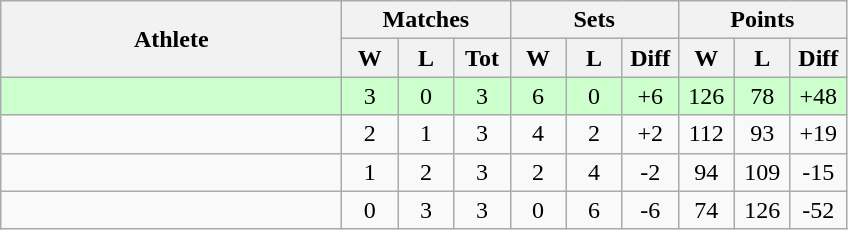<table class=wikitable style="text-align:center">
<tr>
<th rowspan=2 width=220>Athlete</th>
<th colspan=3 width=90>Matches</th>
<th colspan=3 width=90>Sets</th>
<th colspan=3 width=90>Points</th>
</tr>
<tr>
<th width=30>W</th>
<th width=30>L</th>
<th width=30>Tot</th>
<th width=30>W</th>
<th width=30>L</th>
<th width=30>Diff</th>
<th width=30>W</th>
<th width=30>L</th>
<th width=30>Diff</th>
</tr>
<tr bgcolor=ccffcc>
<td style="text-align:left"></td>
<td>3</td>
<td>0</td>
<td>3</td>
<td>6</td>
<td>0</td>
<td>+6</td>
<td>126</td>
<td>78</td>
<td>+48</td>
</tr>
<tr>
<td style="text-align:left"></td>
<td>2</td>
<td>1</td>
<td>3</td>
<td>4</td>
<td>2</td>
<td>+2</td>
<td>112</td>
<td>93</td>
<td>+19</td>
</tr>
<tr>
<td style="text-align:left"></td>
<td>1</td>
<td>2</td>
<td>3</td>
<td>2</td>
<td>4</td>
<td>-2</td>
<td>94</td>
<td>109</td>
<td>-15</td>
</tr>
<tr>
<td style="text-align:left"></td>
<td>0</td>
<td>3</td>
<td>3</td>
<td>0</td>
<td>6</td>
<td>-6</td>
<td>74</td>
<td>126</td>
<td>-52</td>
</tr>
</table>
